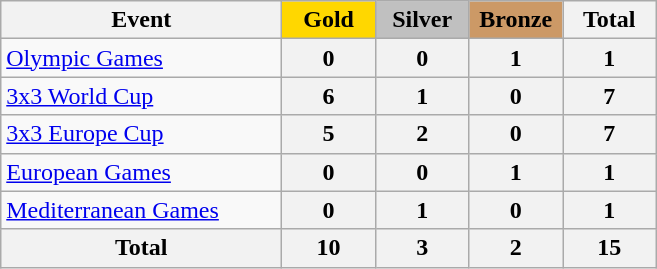<table class="wikitable sortable" style="text-align:center;">
<tr>
<th width=180>Event</th>
<th scope="col" style="background:gold; width:55px;">Gold</th>
<th scope="col" style="background:silver; width:55px;">Silver</th>
<th scope="col" style="background:#cc9966; width:55px;">Bronze</th>
<th width=55>Total</th>
</tr>
<tr>
<td align=left><a href='#'>Olympic Games</a></td>
<th>0</th>
<th>0</th>
<th>1</th>
<th>1</th>
</tr>
<tr>
<td align=left><a href='#'>3x3 World Cup</a></td>
<th>6</th>
<th>1</th>
<th>0</th>
<th>7</th>
</tr>
<tr>
<td align=left><a href='#'>3x3 Europe Cup</a></td>
<th>5</th>
<th>2</th>
<th>0</th>
<th>7</th>
</tr>
<tr>
<td align=left><a href='#'>European Games</a></td>
<th>0</th>
<th>0</th>
<th>1</th>
<th>1</th>
</tr>
<tr>
<td align=left><a href='#'>Mediterranean Games</a></td>
<th>0</th>
<th>1</th>
<th>0</th>
<th>1</th>
</tr>
<tr>
<th>Total</th>
<th>10</th>
<th>3</th>
<th>2</th>
<th>15</th>
</tr>
</table>
